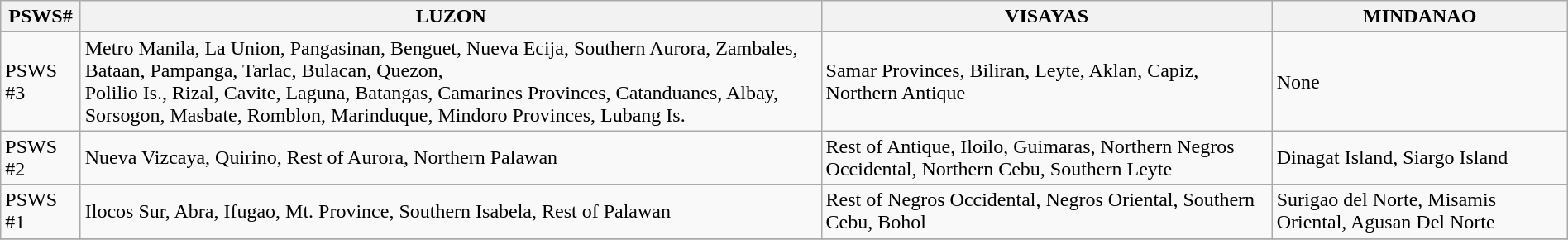<table class="wikitable" style="margin:1em auto 1em auto;">
<tr>
<th>PSWS#</th>
<th>LUZON</th>
<th>VISAYAS</th>
<th>MINDANAO</th>
</tr>
<tr>
<td>PSWS #3</td>
<td>Metro Manila, La Union, Pangasinan, Benguet, Nueva Ecija, Southern Aurora, Zambales, Bataan, Pampanga, Tarlac, Bulacan, Quezon, <br>Polilio Is., Rizal, Cavite, Laguna, Batangas, Camarines Provinces, Catanduanes, Albay, Sorsogon, Masbate, Romblon, Marinduque, Mindoro Provinces, Lubang Is.</td>
<td>Samar Provinces, Biliran, Leyte, Aklan, Capiz, Northern Antique</td>
<td>None</td>
</tr>
<tr>
<td>PSWS #2</td>
<td>Nueva Vizcaya, Quirino, Rest of Aurora, Northern Palawan</td>
<td>Rest of Antique, Iloilo, Guimaras, Northern Negros Occidental, Northern Cebu, Southern Leyte</td>
<td>Dinagat Island, Siargo Island</td>
</tr>
<tr>
<td>PSWS #1</td>
<td>Ilocos Sur, Abra, Ifugao, Mt. Province, Southern Isabela, Rest of Palawan</td>
<td>Rest of Negros Occidental, Negros Oriental, Southern Cebu, Bohol</td>
<td>Surigao del Norte, Misamis Oriental, Agusan Del Norte</td>
</tr>
<tr>
</tr>
</table>
